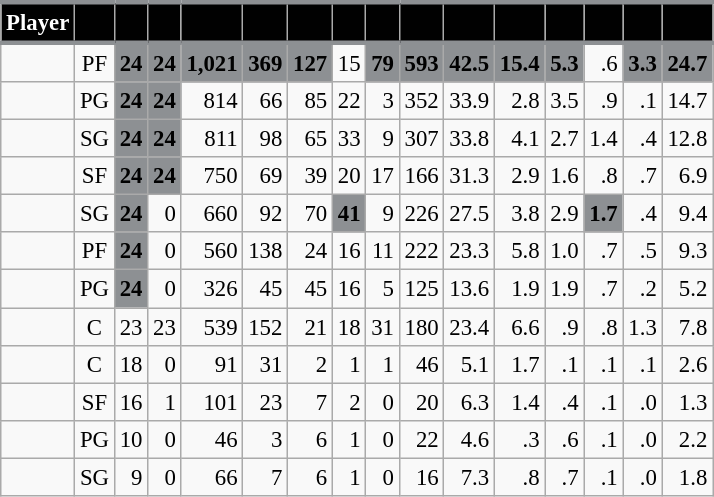<table class="wikitable sortable" style="font-size: 95%; text-align:right;">
<tr>
<th style="background:#010101; color:#FFFFFF; border-top:#8D9093 3px solid; border-bottom:#8D9093 3px solid;">Player</th>
<th style="background:#010101; color:#FFFFFF; border-top:#8D9093 3px solid; border-bottom:#8D9093 3px solid;"></th>
<th style="background:#010101; color:#FFFFFF; border-top:#8D9093 3px solid; border-bottom:#8D9093 3px solid;"></th>
<th style="background:#010101; color:#FFFFFF; border-top:#8D9093 3px solid; border-bottom:#8D9093 3px solid;"></th>
<th style="background:#010101; color:#FFFFFF; border-top:#8D9093 3px solid; border-bottom:#8D9093 3px solid;"></th>
<th style="background:#010101; color:#FFFFFF; border-top:#8D9093 3px solid; border-bottom:#8D9093 3px solid;"></th>
<th style="background:#010101; color:#FFFFFF; border-top:#8D9093 3px solid; border-bottom:#8D9093 3px solid;"></th>
<th style="background:#010101; color:#FFFFFF; border-top:#8D9093 3px solid; border-bottom:#8D9093 3px solid;"></th>
<th style="background:#010101; color:#FFFFFF; border-top:#8D9093 3px solid; border-bottom:#8D9093 3px solid;"></th>
<th style="background:#010101; color:#FFFFFF; border-top:#8D9093 3px solid; border-bottom:#8D9093 3px solid;"></th>
<th style="background:#010101; color:#FFFFFF; border-top:#8D9093 3px solid; border-bottom:#8D9093 3px solid;"></th>
<th style="background:#010101; color:#FFFFFF; border-top:#8D9093 3px solid; border-bottom:#8D9093 3px solid;"></th>
<th style="background:#010101; color:#FFFFFF; border-top:#8D9093 3px solid; border-bottom:#8D9093 3px solid;"></th>
<th style="background:#010101; color:#FFFFFF; border-top:#8D9093 3px solid; border-bottom:#8D9093 3px solid;"></th>
<th style="background:#010101; color:#FFFFFF; border-top:#8D9093 3px solid; border-bottom:#8D9093 3px solid;"></th>
<th style="background:#010101; color:#FFFFFF; border-top:#8D9093 3px solid; border-bottom:#8D9093 3px solid;"></th>
</tr>
<tr>
<td style="text-align:left;"></td>
<td style="text-align:center;">PF</td>
<td style="background:#8D9093; color:#010101;"><strong>24</strong></td>
<td style="background:#8D9093; color:#010101;"><strong>24</strong></td>
<td style="background:#8D9093; color:#010101;"><strong>1,021</strong></td>
<td style="background:#8D9093; color:#010101;"><strong>369</strong></td>
<td style="background:#8D9093; color:#010101;"><strong>127</strong></td>
<td>15</td>
<td style="background:#8D9093; color:#010101;"><strong>79</strong></td>
<td style="background:#8D9093; color:#010101;"><strong>593</strong></td>
<td style="background:#8D9093; color:#010101;"><strong>42.5</strong></td>
<td style="background:#8D9093; color:#010101;"><strong>15.4</strong></td>
<td style="background:#8D9093; color:#010101;"><strong>5.3</strong></td>
<td>.6</td>
<td style="background:#8D9093; color:#010101;"><strong>3.3</strong></td>
<td style="background:#8D9093; color:#010101;"><strong>24.7</strong></td>
</tr>
<tr>
<td style="text-align:left;"></td>
<td style="text-align:center;">PG</td>
<td style="background:#8D9093; color:#010101;"><strong>24</strong></td>
<td style="background:#8D9093; color:#010101;"><strong>24</strong></td>
<td>814</td>
<td>66</td>
<td>85</td>
<td>22</td>
<td>3</td>
<td>352</td>
<td>33.9</td>
<td>2.8</td>
<td>3.5</td>
<td>.9</td>
<td>.1</td>
<td>14.7</td>
</tr>
<tr>
<td style="text-align:left;"></td>
<td style="text-align:center;">SG</td>
<td style="background:#8D9093; color:#010101;"><strong>24</strong></td>
<td style="background:#8D9093; color:#010101;"><strong>24</strong></td>
<td>811</td>
<td>98</td>
<td>65</td>
<td>33</td>
<td>9</td>
<td>307</td>
<td>33.8</td>
<td>4.1</td>
<td>2.7</td>
<td>1.4</td>
<td>.4</td>
<td>12.8</td>
</tr>
<tr>
<td style="text-align:left;"></td>
<td style="text-align:center;">SF</td>
<td style="background:#8D9093; color:#010101;"><strong>24</strong></td>
<td style="background:#8D9093; color:#010101;"><strong>24</strong></td>
<td>750</td>
<td>69</td>
<td>39</td>
<td>20</td>
<td>17</td>
<td>166</td>
<td>31.3</td>
<td>2.9</td>
<td>1.6</td>
<td>.8</td>
<td>.7</td>
<td>6.9</td>
</tr>
<tr>
<td style="text-align:left;"></td>
<td style="text-align:center;">SG</td>
<td style="background:#8D9093; color:#010101;"><strong>24</strong></td>
<td>0</td>
<td>660</td>
<td>92</td>
<td>70</td>
<td style="background:#8D9093; color:#010101;"><strong>41</strong></td>
<td>9</td>
<td>226</td>
<td>27.5</td>
<td>3.8</td>
<td>2.9</td>
<td style="background:#8D9093; color:#010101;"><strong>1.7</strong></td>
<td>.4</td>
<td>9.4</td>
</tr>
<tr>
<td style="text-align:left;"></td>
<td style="text-align:center;">PF</td>
<td style="background:#8D9093; color:#010101;"><strong>24</strong></td>
<td>0</td>
<td>560</td>
<td>138</td>
<td>24</td>
<td>16</td>
<td>11</td>
<td>222</td>
<td>23.3</td>
<td>5.8</td>
<td>1.0</td>
<td>.7</td>
<td>.5</td>
<td>9.3</td>
</tr>
<tr>
<td style="text-align:left;"></td>
<td style="text-align:center;">PG</td>
<td style="background:#8D9093; color:#010101;"><strong>24</strong></td>
<td>0</td>
<td>326</td>
<td>45</td>
<td>45</td>
<td>16</td>
<td>5</td>
<td>125</td>
<td>13.6</td>
<td>1.9</td>
<td>1.9</td>
<td>.7</td>
<td>.2</td>
<td>5.2</td>
</tr>
<tr>
<td style="text-align:left;"></td>
<td style="text-align:center;">C</td>
<td>23</td>
<td>23</td>
<td>539</td>
<td>152</td>
<td>21</td>
<td>18</td>
<td>31</td>
<td>180</td>
<td>23.4</td>
<td>6.6</td>
<td>.9</td>
<td>.8</td>
<td>1.3</td>
<td>7.8</td>
</tr>
<tr>
<td style="text-align:left;"></td>
<td style="text-align:center;">C</td>
<td>18</td>
<td>0</td>
<td>91</td>
<td>31</td>
<td>2</td>
<td>1</td>
<td>1</td>
<td>46</td>
<td>5.1</td>
<td>1.7</td>
<td>.1</td>
<td>.1</td>
<td>.1</td>
<td>2.6</td>
</tr>
<tr>
<td style="text-align:left;"></td>
<td style="text-align:center;">SF</td>
<td>16</td>
<td>1</td>
<td>101</td>
<td>23</td>
<td>7</td>
<td>2</td>
<td>0</td>
<td>20</td>
<td>6.3</td>
<td>1.4</td>
<td>.4</td>
<td>.1</td>
<td>.0</td>
<td>1.3</td>
</tr>
<tr>
<td style="text-align:left;"></td>
<td style="text-align:center;">PG</td>
<td>10</td>
<td>0</td>
<td>46</td>
<td>3</td>
<td>6</td>
<td>1</td>
<td>0</td>
<td>22</td>
<td>4.6</td>
<td>.3</td>
<td>.6</td>
<td>.1</td>
<td>.0</td>
<td>2.2</td>
</tr>
<tr>
<td style="text-align:left;"></td>
<td style="text-align:center;">SG</td>
<td>9</td>
<td>0</td>
<td>66</td>
<td>7</td>
<td>6</td>
<td>1</td>
<td>0</td>
<td>16</td>
<td>7.3</td>
<td>.8</td>
<td>.7</td>
<td>.1</td>
<td>.0</td>
<td>1.8</td>
</tr>
</table>
